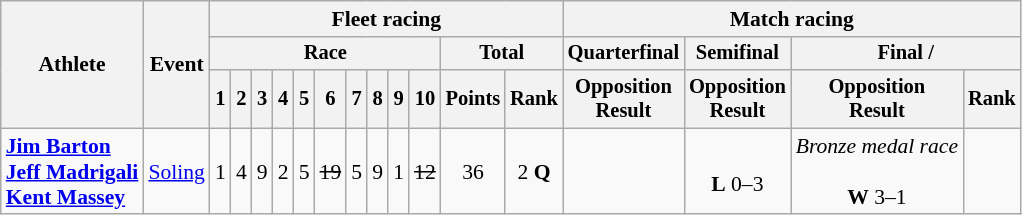<table class=wikitable style=font-size:90%;text-align:center>
<tr>
<th rowspan=3>Athlete</th>
<th rowspan=3>Event</th>
<th colspan=12>Fleet racing</th>
<th colspan=4>Match racing</th>
</tr>
<tr style=font-size:95%>
<th colspan=10>Race</th>
<th colspan=2>Total</th>
<th>Quarterfinal</th>
<th>Semifinal</th>
<th colspan=2>Final / </th>
</tr>
<tr style=font-size:95%>
<th>1</th>
<th>2</th>
<th>3</th>
<th>4</th>
<th>5</th>
<th>6</th>
<th>7</th>
<th>8</th>
<th>9</th>
<th>10</th>
<th>Points</th>
<th>Rank</th>
<th>Opposition<br>Result</th>
<th>Opposition<br>Result</th>
<th>Opposition<br>Result</th>
<th>Rank</th>
</tr>
<tr>
<td align=left><strong><a href='#'>Jim Barton</a><br><a href='#'>Jeff Madrigali</a><br><a href='#'>Kent Massey</a></strong></td>
<td align=left><a href='#'>Soling</a></td>
<td>1</td>
<td>4</td>
<td>9</td>
<td>2</td>
<td>5</td>
<td><s>19</s></td>
<td>5</td>
<td>9</td>
<td>1</td>
<td><s>12</s></td>
<td>36</td>
<td>2 <strong>Q</strong></td>
<td></td>
<td><br><strong>L</strong> 0–3</td>
<td><em>Bronze medal race</em><br><br><strong>W</strong> 3–1</td>
<td></td>
</tr>
</table>
